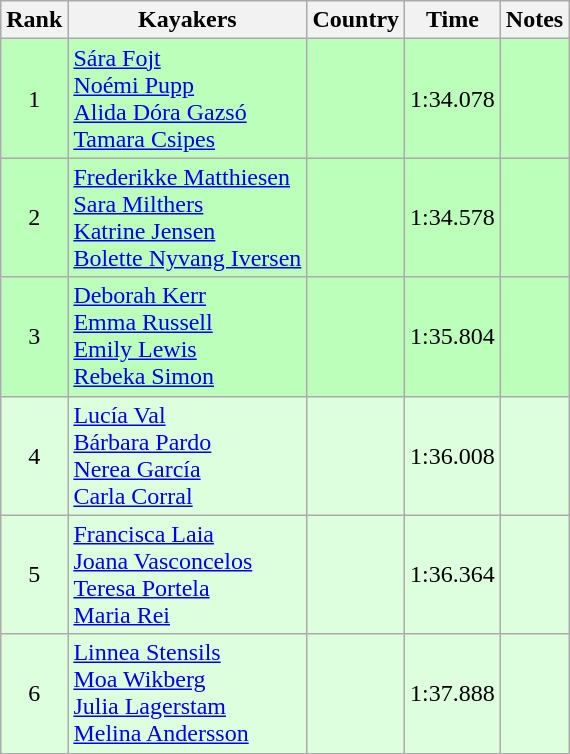<table class="wikitable" style="text-align:center">
<tr>
<th>Rank</th>
<th>Kayakers</th>
<th>Country</th>
<th>Time</th>
<th>Notes</th>
</tr>
<tr bgcolor=bbffbb>
<td>1</td>
<td align=left><a href='#'>Sára Fojt</a><br><a href='#'>Noémi Pupp</a><br><a href='#'>Alida Dóra Gazsó</a><br><a href='#'>Tamara Csipes</a></td>
<td align=left></td>
<td>1:34.078</td>
<td></td>
</tr>
<tr bgcolor=bbffbb>
<td>2</td>
<td align=left><a href='#'>Frederikke Matthiesen</a><br><a href='#'>Sara Milthers</a><br><a href='#'>Katrine Jensen</a><br><a href='#'>Bolette Nyvang Iversen</a></td>
<td align=left></td>
<td>1:34.578</td>
<td></td>
</tr>
<tr bgcolor=bbffbb>
<td>3</td>
<td align=left><a href='#'>Deborah Kerr</a><br><a href='#'>Emma Russell</a><br><a href='#'>Emily Lewis</a><br><a href='#'>Rebeka Simon</a></td>
<td align=left></td>
<td>1:35.804</td>
<td></td>
</tr>
<tr bgcolor=ddffdd>
<td>4</td>
<td align=left><a href='#'>Lucía Val</a><br><a href='#'>Bárbara Pardo</a><br><a href='#'>Nerea García</a><br><a href='#'>Carla Corral</a></td>
<td align=left></td>
<td>1:36.008</td>
<td></td>
</tr>
<tr bgcolor=ddffdd>
<td>5</td>
<td align=left><a href='#'>Francisca Laia</a><br><a href='#'>Joana Vasconcelos</a><br><a href='#'>Teresa Portela</a><br><a href='#'>Maria Rei</a></td>
<td align=left></td>
<td>1:36.364</td>
<td></td>
</tr>
<tr bgcolor=ddffdd>
<td>6</td>
<td align=left><a href='#'>Linnea Stensils</a><br><a href='#'>Moa Wikberg</a><br><a href='#'>Julia Lagerstam</a><br><a href='#'>Melina Andersson</a></td>
<td align=left></td>
<td>1:37.888</td>
<td></td>
</tr>
</table>
